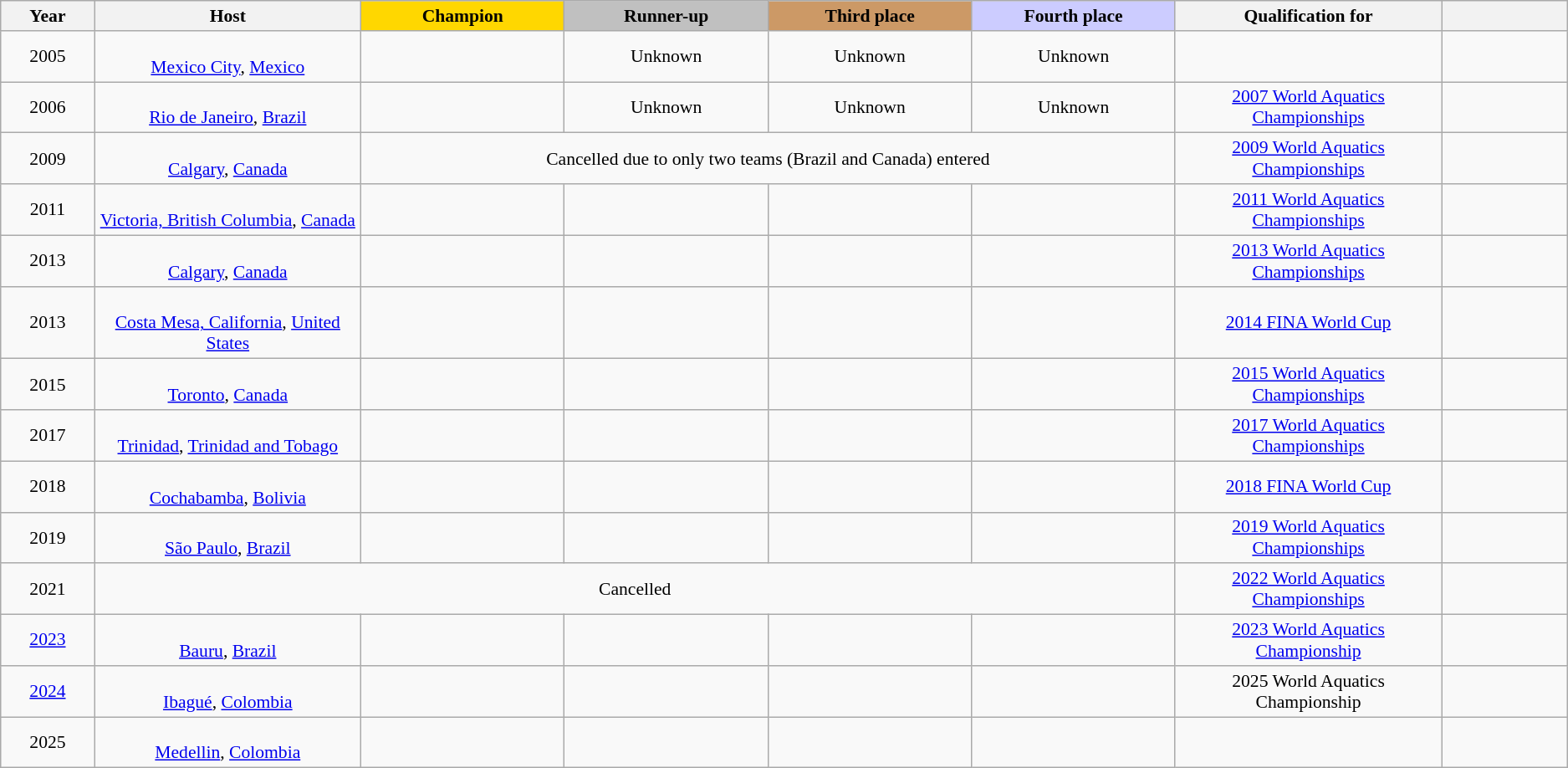<table class="wikitable" style="font-size:90%; text-align: center;">
<tr>
<th style="width: 6%;">Year</th>
<th style="width: 17%;">Host</th>
<th style="background-color: gold; width: 13%;">Champion</th>
<th style="background-color: silver; width: 13%;">Runner-up</th>
<th style="background-color: #cc9966; width: 13%;">Third place</th>
<th style="background-color: #ccccff; width: 13%;">Fourth place</th>
<th style="width: 17%;">Qualification for</th>
<th style="width: 8%;"></th>
</tr>
<tr>
<td>2005</td>
<td><br><a href='#'>Mexico City</a>, <a href='#'>Mexico</a></td>
<td></td>
<td>Unknown</td>
<td>Unknown</td>
<td>Unknown</td>
<td></td>
<td></td>
</tr>
<tr>
<td>2006</td>
<td><br><a href='#'>Rio de Janeiro</a>, <a href='#'>Brazil</a></td>
<td></td>
<td>Unknown</td>
<td>Unknown</td>
<td>Unknown</td>
<td><a href='#'>2007 World Aquatics Championships</a></td>
<td></td>
</tr>
<tr>
<td>2009</td>
<td><br><a href='#'>Calgary</a>, <a href='#'>Canada</a></td>
<td colspan="4">Cancelled due to only two teams (Brazil and Canada) entered</td>
<td><a href='#'>2009 World Aquatics Championships</a></td>
<td></td>
</tr>
<tr>
<td>2011</td>
<td><br><a href='#'>Victoria, British Columbia</a>, <a href='#'>Canada</a></td>
<td></td>
<td></td>
<td></td>
<td></td>
<td><a href='#'>2011 World Aquatics Championships</a></td>
<td></td>
</tr>
<tr>
<td>2013</td>
<td><br><a href='#'>Calgary</a>, <a href='#'>Canada</a></td>
<td></td>
<td></td>
<td></td>
<td></td>
<td><a href='#'>2013 World Aquatics Championships</a></td>
<td></td>
</tr>
<tr>
<td>2013</td>
<td><br><a href='#'>Costa Mesa, California</a>, <a href='#'>United States</a></td>
<td></td>
<td></td>
<td></td>
<td></td>
<td><a href='#'>2014 FINA World Cup</a></td>
<td></td>
</tr>
<tr>
<td>2015</td>
<td><br><a href='#'>Toronto</a>, <a href='#'>Canada</a></td>
<td></td>
<td></td>
<td></td>
<td></td>
<td><a href='#'>2015 World Aquatics Championships</a></td>
<td></td>
</tr>
<tr>
<td>2017</td>
<td><br><a href='#'>Trinidad</a>, <a href='#'>Trinidad and Tobago</a></td>
<td></td>
<td></td>
<td></td>
<td></td>
<td><a href='#'>2017 World Aquatics Championships</a></td>
<td></td>
</tr>
<tr>
<td>2018</td>
<td><br><a href='#'>Cochabamba</a>, <a href='#'>Bolivia</a></td>
<td></td>
<td></td>
<td></td>
<td></td>
<td><a href='#'>2018 FINA World Cup</a></td>
<td></td>
</tr>
<tr>
<td>2019</td>
<td><br><a href='#'>São Paulo</a>, <a href='#'>Brazil</a></td>
<td></td>
<td></td>
<td></td>
<td></td>
<td><a href='#'>2019 World Aquatics Championships</a></td>
<td></td>
</tr>
<tr>
<td>2021</td>
<td colspan="5">Cancelled</td>
<td><a href='#'>2022 World Aquatics Championships</a></td>
<td></td>
</tr>
<tr>
<td><a href='#'>2023</a></td>
<td><br><a href='#'>Bauru</a>, <a href='#'>Brazil</a></td>
<td></td>
<td></td>
<td></td>
<td></td>
<td><a href='#'>2023 World Aquatics Championship</a></td>
<td></td>
</tr>
<tr>
<td><a href='#'>2024</a></td>
<td><br><a href='#'>Ibagué</a>, <a href='#'>Colombia</a></td>
<td></td>
<td></td>
<td></td>
<td></td>
<td>2025 World Aquatics Championship</td>
<td></td>
</tr>
<tr>
<td>2025</td>
<td><br><a href='#'>Medellin</a>, <a href='#'>Colombia</a></td>
<td></td>
<td></td>
<td></td>
<td></td>
<td></td>
<td></td>
</tr>
</table>
